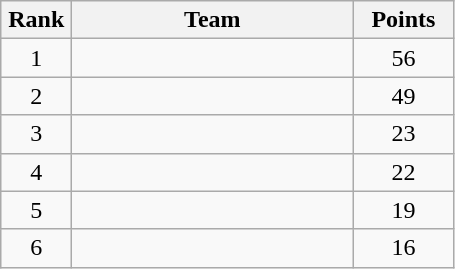<table class="wikitable" style="text-align:center;">
<tr>
<th width=40>Rank</th>
<th width=180>Team</th>
<th width=60>Points</th>
</tr>
<tr>
<td>1</td>
<td align=left></td>
<td>56</td>
</tr>
<tr>
<td>2</td>
<td align=left></td>
<td>49</td>
</tr>
<tr>
<td>3</td>
<td align=left></td>
<td>23</td>
</tr>
<tr>
<td>4</td>
<td align=left></td>
<td>22</td>
</tr>
<tr>
<td>5</td>
<td align=left></td>
<td>19</td>
</tr>
<tr>
<td>6</td>
<td align=left></td>
<td>16</td>
</tr>
</table>
